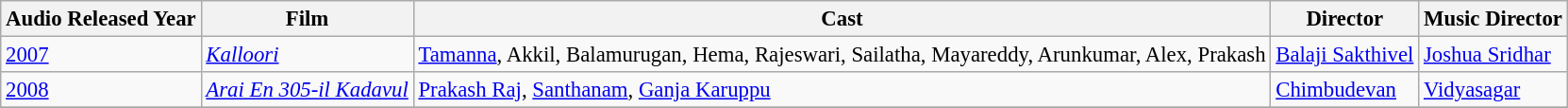<table class="wikitable" style="font-size:95%;">
<tr>
<th>Audio Released Year</th>
<th>Film</th>
<th>Cast</th>
<th>Director</th>
<th>Music Director</th>
</tr>
<tr>
<td><a href='#'>2007</a></td>
<td><em><a href='#'>Kalloori</a></em></td>
<td><a href='#'>Tamanna</a>, Akkil, Balamurugan, Hema, Rajeswari, Sailatha, Mayareddy, Arunkumar, Alex, Prakash</td>
<td><a href='#'>Balaji Sakthivel</a></td>
<td><a href='#'>Joshua Sridhar</a></td>
</tr>
<tr>
<td><a href='#'>2008</a></td>
<td><em><a href='#'>Arai En 305-il Kadavul</a></em></td>
<td><a href='#'>Prakash Raj</a>, <a href='#'>Santhanam</a>, <a href='#'>Ganja Karuppu</a></td>
<td><a href='#'>Chimbudevan</a></td>
<td><a href='#'>Vidyasagar</a></td>
</tr>
<tr>
</tr>
</table>
